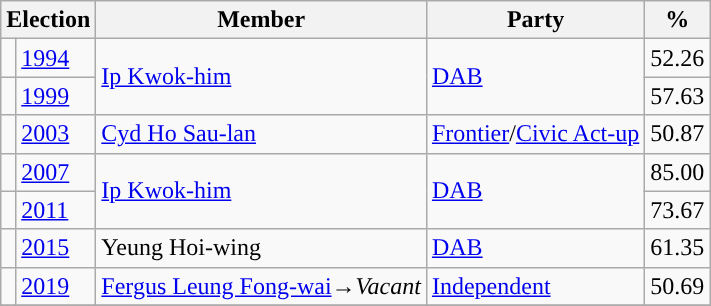<table class="wikitable">
<tr>
<th colspan="2">Election</th>
<th>Member</th>
<th>Party</th>
<th>%</th>
</tr>
<tr>
<td style="background-color: "></td>
<td><a href='#'>1994</a></td>
<td rowspan=2><a href='#'>Ip Kwok-him</a></td>
<td rowspan=2><a href='#'>DAB</a></td>
<td>52.26</td>
</tr>
<tr>
<td style="background-color: "></td>
<td><a href='#'>1999</a></td>
<td>57.63</td>
</tr>
<tr>
<td style="background-color: "></td>
<td><a href='#'>2003</a></td>
<td><a href='#'>Cyd Ho Sau-lan</a></td>
<td><a href='#'>Frontier</a>/<a href='#'>Civic Act-up</a></td>
<td>50.87</td>
</tr>
<tr>
<td style="background-color: "></td>
<td><a href='#'>2007</a></td>
<td rowspan=2><a href='#'>Ip Kwok-him</a></td>
<td rowspan=2><a href='#'>DAB</a></td>
<td>85.00</td>
</tr>
<tr>
<td style="background-color: "></td>
<td><a href='#'>2011</a></td>
<td>73.67</td>
</tr>
<tr>
<td style="background-color: "></td>
<td><a href='#'>2015</a></td>
<td>Yeung Hoi-wing</td>
<td><a href='#'>DAB</a></td>
<td>61.35</td>
</tr>
<tr>
<td style="background-color: "></td>
<td><a href='#'>2019</a></td>
<td><a href='#'>Fergus Leung Fong-wai</a>→<em>Vacant</em></td>
<td><a href='#'>Independent</a></td>
<td>50.69</td>
</tr>
<tr>
</tr>
</table>
